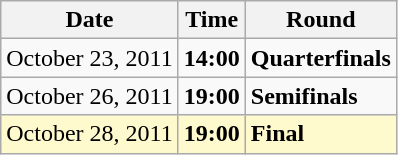<table class="wikitable">
<tr>
<th>Date</th>
<th>Time</th>
<th>Round</th>
</tr>
<tr>
<td>October 23, 2011</td>
<td><strong>14:00</strong></td>
<td><strong>Quarterfinals</strong></td>
</tr>
<tr>
<td>October 26, 2011</td>
<td><strong>19:00</strong></td>
<td><strong>Semifinals</strong></td>
</tr>
<tr style=background:lemonchiffon>
<td>October 28, 2011</td>
<td><strong>19:00</strong></td>
<td><strong>Final</strong></td>
</tr>
</table>
